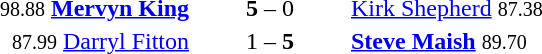<table style="text-align:center">
<tr>
<th width=223></th>
<th width=100></th>
<th width=223></th>
</tr>
<tr>
<td align=right><small>98.88</small> <strong><a href='#'>Mervyn King</a></strong> </td>
<td><strong>5</strong> – 0</td>
<td align=left> <a href='#'>Kirk Shepherd</a> <small>87.38</small></td>
</tr>
<tr>
<td align=right><small>87.99</small> <a href='#'>Darryl Fitton</a> </td>
<td>1 – <strong>5</strong></td>
<td align=left> <strong><a href='#'>Steve Maish</a></strong> <small>89.70</small></td>
</tr>
</table>
